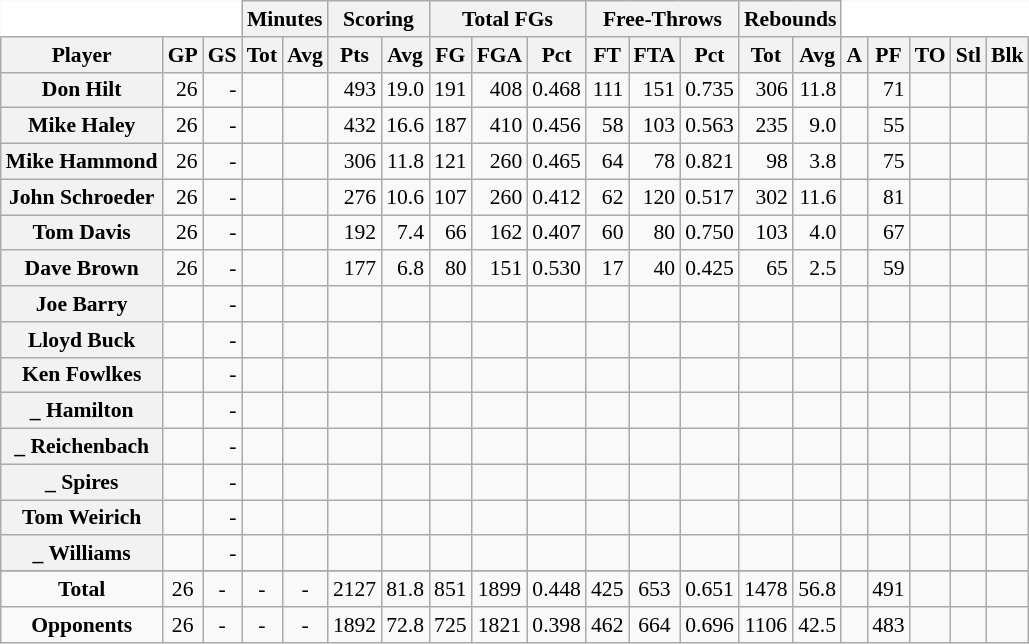<table class="wikitable sortable" border="1" style="font-size:90%;">
<tr>
<th colspan="3" style="border-top-style:hidden; border-left-style:hidden; background: white;"></th>
<th colspan="2" style=>Minutes</th>
<th colspan="2" style=>Scoring</th>
<th colspan="3" style=>Total FGs</th>
<th colspan="3" style=>Free-Throws</th>
<th colspan="2" style=>Rebounds</th>
<th colspan="5" style="border-top-style:hidden; border-right-style:hidden; background: white;"></th>
</tr>
<tr>
<th scope="col" style=>Player</th>
<th scope="col" style=>GP</th>
<th scope="col" style=>GS</th>
<th scope="col" style=>Tot</th>
<th scope="col" style=>Avg</th>
<th scope="col" style=>Pts</th>
<th scope="col" style=>Avg</th>
<th scope="col" style=>FG</th>
<th scope="col" style=>FGA</th>
<th scope="col" style=>Pct</th>
<th scope="col" style=>FT</th>
<th scope="col" style=>FTA</th>
<th scope="col" style=>Pct</th>
<th scope="col" style=>Tot</th>
<th scope="col" style=>Avg</th>
<th scope="col" style=>A</th>
<th scope="col" style=>PF</th>
<th scope="col" style=>TO</th>
<th scope="col" style=>Stl</th>
<th scope="col" style=>Blk</th>
</tr>
<tr>
<th>Don Hilt</th>
<td align="right">26</td>
<td align="right">-</td>
<td align="right"></td>
<td align="right"></td>
<td align="right">493</td>
<td align="right">19.0</td>
<td align="right">191</td>
<td align="right">408</td>
<td align="right">0.468</td>
<td align="right">111</td>
<td align="right">151</td>
<td align="right">0.735</td>
<td align="right">306</td>
<td align="right">11.8</td>
<td align="right"></td>
<td align="right">71</td>
<td align="right"></td>
<td align="right"></td>
<td align="right"></td>
</tr>
<tr>
<th>Mike Haley</th>
<td align="right">26</td>
<td align="right">-</td>
<td align="right"></td>
<td align="right"></td>
<td align="right">432</td>
<td align="right">16.6</td>
<td align="right">187</td>
<td align="right">410</td>
<td align="right">0.456</td>
<td align="right">58</td>
<td align="right">103</td>
<td align="right">0.563</td>
<td align="right">235</td>
<td align="right">9.0</td>
<td align="right"></td>
<td align="right">55</td>
<td align="right"></td>
<td align="right"></td>
<td align="right"></td>
</tr>
<tr>
<th>Mike Hammond</th>
<td align="right">26</td>
<td align="right">-</td>
<td align="right"></td>
<td align="right"></td>
<td align="right">306</td>
<td align="right">11.8</td>
<td align="right">121</td>
<td align="right">260</td>
<td align="right">0.465</td>
<td align="right">64</td>
<td align="right">78</td>
<td align="right">0.821</td>
<td align="right">98</td>
<td align="right">3.8</td>
<td align="right"></td>
<td align="right">75</td>
<td align="right"></td>
<td align="right"></td>
<td align="right"></td>
</tr>
<tr>
<th>John Schroeder</th>
<td align="right">26</td>
<td align="right">-</td>
<td align="right"></td>
<td align="right"></td>
<td align="right">276</td>
<td align="right">10.6</td>
<td align="right">107</td>
<td align="right">260</td>
<td align="right">0.412</td>
<td align="right">62</td>
<td align="right">120</td>
<td align="right">0.517</td>
<td align="right">302</td>
<td align="right">11.6</td>
<td align="right"></td>
<td align="right">81</td>
<td align="right"></td>
<td align="right"></td>
<td align="right"></td>
</tr>
<tr>
<th>Tom Davis</th>
<td align="right">26</td>
<td align="right">-</td>
<td align="right"></td>
<td align="right"></td>
<td align="right">192</td>
<td align="right">7.4</td>
<td align="right">66</td>
<td align="right">162</td>
<td align="right">0.407</td>
<td align="right">60</td>
<td align="right">80</td>
<td align="right">0.750</td>
<td align="right">103</td>
<td align="right">4.0</td>
<td align="right"></td>
<td align="right">67</td>
<td align="right"></td>
<td align="right"></td>
<td align="right"></td>
</tr>
<tr>
<th>Dave Brown</th>
<td align="right">26</td>
<td align="right">-</td>
<td align="right"></td>
<td align="right"></td>
<td align="right">177</td>
<td align="right">6.8</td>
<td align="right">80</td>
<td align="right">151</td>
<td align="right">0.530</td>
<td align="right">17</td>
<td align="right">40</td>
<td align="right">0.425</td>
<td align="right">65</td>
<td align="right">2.5</td>
<td align="right"></td>
<td align="right">59</td>
<td align="right"></td>
<td align="right"></td>
<td align="right"></td>
</tr>
<tr>
<th>Joe Barry</th>
<td align="right"></td>
<td align="right">-</td>
<td align="right"></td>
<td align="right"></td>
<td align="right"></td>
<td align="right"></td>
<td align="right"></td>
<td align="right"></td>
<td align="right"></td>
<td align="right"></td>
<td align="right"></td>
<td align="right"></td>
<td align="right"></td>
<td align="right"></td>
<td align="right"></td>
<td align="right"></td>
<td align="right"></td>
<td align="right"></td>
<td align="right"></td>
</tr>
<tr>
<th>Lloyd Buck</th>
<td align="right"></td>
<td align="right">-</td>
<td align="right"></td>
<td align="right"></td>
<td align="right"></td>
<td align="right"></td>
<td align="right"></td>
<td align="right"></td>
<td align="right"></td>
<td align="right"></td>
<td align="right"></td>
<td align="right"></td>
<td align="right"></td>
<td align="right"></td>
<td align="right"></td>
<td align="right"></td>
<td align="right"></td>
<td align="right"></td>
<td align="right"></td>
</tr>
<tr>
<th>Ken Fowlkes</th>
<td align="right"></td>
<td align="right">-</td>
<td align="right"></td>
<td align="right"></td>
<td align="right"></td>
<td align="right"></td>
<td align="right"></td>
<td align="right"></td>
<td align="right"></td>
<td align="right"></td>
<td align="right"></td>
<td align="right"></td>
<td align="right"></td>
<td align="right"></td>
<td align="right"></td>
<td align="right"></td>
<td align="right"></td>
<td align="right"></td>
<td align="right"></td>
</tr>
<tr>
<th>_ Hamilton</th>
<td align="right"></td>
<td align="right">-</td>
<td align="right"></td>
<td align="right"></td>
<td align="right"></td>
<td align="right"></td>
<td align="right"></td>
<td align="right"></td>
<td align="right"></td>
<td align="right"></td>
<td align="right"></td>
<td align="right"></td>
<td align="right"></td>
<td align="right"></td>
<td align="right"></td>
<td align="right"></td>
<td align="right"></td>
<td align="right"></td>
<td align="right"></td>
</tr>
<tr>
<th>_ Reichenbach</th>
<td align="right"></td>
<td align="right">-</td>
<td align="right"></td>
<td align="right"></td>
<td align="right"></td>
<td align="right"></td>
<td align="right"></td>
<td align="right"></td>
<td align="right"></td>
<td align="right"></td>
<td align="right"></td>
<td align="right"></td>
<td align="right"></td>
<td align="right"></td>
<td align="right"></td>
<td align="right"></td>
<td align="right"></td>
<td align="right"></td>
<td align="right"></td>
</tr>
<tr>
<th>_ Spires</th>
<td align="right"></td>
<td align="right">-</td>
<td align="right"></td>
<td align="right"></td>
<td align="right"></td>
<td align="right"></td>
<td align="right"></td>
<td align="right"></td>
<td align="right"></td>
<td align="right"></td>
<td align="right"></td>
<td align="right"></td>
<td align="right"></td>
<td align="right"></td>
<td align="right"></td>
<td align="right"></td>
<td align="right"></td>
<td align="right"></td>
<td align="right"></td>
</tr>
<tr>
<th>Tom Weirich</th>
<td align="right"></td>
<td align="right">-</td>
<td align="right"></td>
<td align="right"></td>
<td align="right"></td>
<td align="right"></td>
<td align="right"></td>
<td align="right"></td>
<td align="right"></td>
<td align="right"></td>
<td align="right"></td>
<td align="right"></td>
<td align="right"></td>
<td align="right"></td>
<td align="right"></td>
<td align="right"></td>
<td align="right"></td>
<td align="right"></td>
<td align="right"></td>
</tr>
<tr>
<th>_ Williams</th>
<td align="right"></td>
<td align="right">-</td>
<td align="right"></td>
<td align="right"></td>
<td align="right"></td>
<td align="right"></td>
<td align="right"></td>
<td align="right"></td>
<td align="right"></td>
<td align="right"></td>
<td align="right"></td>
<td align="right"></td>
<td align="right"></td>
<td align="right"></td>
<td align="right"></td>
<td align="right"></td>
<td align="right"></td>
<td align="right"></td>
<td align="right"></td>
</tr>
<tr>
</tr>
<tr class="sortbottom">
<td align="center" style=><strong>Total</strong></td>
<td align="center" style=>26</td>
<td align="center" style=>-</td>
<td align="center" style=>-</td>
<td align="center" style=>-</td>
<td align="center" style=>2127</td>
<td align="center" style=>81.8</td>
<td align="center" style=>851</td>
<td align="center" style=>1899</td>
<td align="center" style=>0.448</td>
<td align="center" style=>425</td>
<td align="center" style=>653</td>
<td align="center" style=>0.651</td>
<td align="center" style=>1478</td>
<td align="center" style=>56.8</td>
<td align="center" style=></td>
<td align="center" style=>491</td>
<td align="center" style=></td>
<td align="center" style=></td>
<td align="center" style=></td>
</tr>
<tr class="sortbottom">
<td align="center"><strong>Opponents</strong></td>
<td align="center">26</td>
<td align="center">-</td>
<td align="center">-</td>
<td align="center">-</td>
<td align="center">1892</td>
<td align="center">72.8</td>
<td align="center">725</td>
<td align="center">1821</td>
<td align="center">0.398</td>
<td align="center">462</td>
<td align="center">664</td>
<td align="center">0.696</td>
<td align="center">1106</td>
<td align="center">42.5</td>
<td align="center"></td>
<td align="center">483</td>
<td align="center"></td>
<td align="center"></td>
<td align="center"></td>
</tr>
</table>
